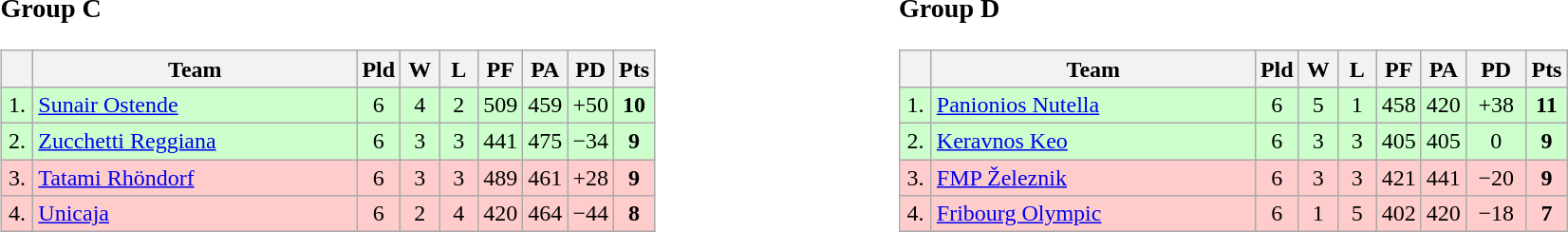<table>
<tr>
<td style="vertical-align:top; width:33%;"><br><h3>Group C</h3><table class="wikitable" style="text-align:center">
<tr>
<th width=15></th>
<th width=220>Team</th>
<th width=20>Pld</th>
<th width="20">W</th>
<th width="20">L</th>
<th width="20">PF</th>
<th width="20">PA</th>
<th width="20">PD</th>
<th width="20">Pts</th>
</tr>
<tr style="background:#cfc;">
<td>1.</td>
<td align=left> <a href='#'>Sunair Ostende</a></td>
<td>6</td>
<td>4</td>
<td>2</td>
<td>509</td>
<td>459</td>
<td>+50</td>
<td><strong>10</strong></td>
</tr>
<tr style="background:#cfc;">
<td>2.</td>
<td align=left> <a href='#'>Zucchetti Reggiana</a></td>
<td>6</td>
<td>3</td>
<td>3</td>
<td>441</td>
<td>475</td>
<td>−34</td>
<td><strong>9</strong></td>
</tr>
<tr style="background:#fcc;">
<td>3.</td>
<td align=left> <a href='#'>Tatami Rhöndorf</a></td>
<td>6</td>
<td>3</td>
<td>3</td>
<td>489</td>
<td>461</td>
<td>+28</td>
<td><strong>9</strong></td>
</tr>
<tr style="background:#fcc;">
<td>4.</td>
<td align=left> <a href='#'>Unicaja</a></td>
<td>6</td>
<td>2</td>
<td>4</td>
<td>420</td>
<td>464</td>
<td>−44</td>
<td><strong>8</strong></td>
</tr>
</table>
</td>
<td style="vertical-align:top; width:33%;"><br><h3>Group D</h3><table class="wikitable" style="text-align:center">
<tr>
<th width=15></th>
<th width=220>Team</th>
<th width=20>Pld</th>
<th width="20">W</th>
<th width="20">L</th>
<th width="20">PF</th>
<th width="20">PA</th>
<th width="35">PD</th>
<th width="20">Pts</th>
</tr>
<tr style="background:#cfc;">
<td>1.</td>
<td align=left> <a href='#'>Panionios Nutella</a></td>
<td>6</td>
<td>5</td>
<td>1</td>
<td>458</td>
<td>420</td>
<td>+38</td>
<td><strong>11</strong></td>
</tr>
<tr style="background:#cfc;">
<td>2.</td>
<td align=left> <a href='#'>Keravnos Keo</a></td>
<td>6</td>
<td>3</td>
<td>3</td>
<td>405</td>
<td>405</td>
<td>0</td>
<td><strong>9</strong></td>
</tr>
<tr style="background:#fcc;">
<td>3.</td>
<td align=left> <a href='#'>FMP Železnik</a></td>
<td>6</td>
<td>3</td>
<td>3</td>
<td>421</td>
<td>441</td>
<td>−20</td>
<td><strong>9</strong></td>
</tr>
<tr style="background:#fcc;">
<td>4.</td>
<td align=left> <a href='#'>Fribourg Olympic</a></td>
<td>6</td>
<td>1</td>
<td>5</td>
<td>402</td>
<td>420</td>
<td>−18</td>
<td><strong>7</strong></td>
</tr>
</table>
</td>
</tr>
</table>
